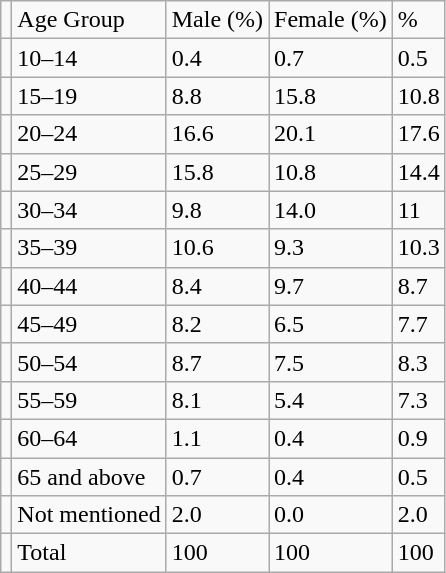<table class="wikitable">
<tr>
<td></td>
<td>Age Group</td>
<td>Male (%)</td>
<td>Female (%)</td>
<td>%</td>
</tr>
<tr>
<td></td>
<td>10–14</td>
<td>0.4</td>
<td>0.7</td>
<td>0.5</td>
</tr>
<tr>
<td></td>
<td>15–19</td>
<td>8.8</td>
<td>15.8</td>
<td>10.8</td>
</tr>
<tr>
<td></td>
<td>20–24</td>
<td>16.6</td>
<td>20.1</td>
<td>17.6</td>
</tr>
<tr>
<td></td>
<td>25–29</td>
<td>15.8</td>
<td>10.8</td>
<td>14.4</td>
</tr>
<tr>
<td></td>
<td>30–34</td>
<td>9.8</td>
<td>14.0</td>
<td>11</td>
</tr>
<tr>
<td></td>
<td>35–39</td>
<td>10.6</td>
<td>9.3</td>
<td>10.3</td>
</tr>
<tr>
<td></td>
<td>40–44</td>
<td>8.4</td>
<td>9.7</td>
<td>8.7</td>
</tr>
<tr>
<td></td>
<td>45–49</td>
<td>8.2</td>
<td>6.5</td>
<td>7.7</td>
</tr>
<tr>
<td></td>
<td>50–54</td>
<td>8.7</td>
<td>7.5</td>
<td>8.3</td>
</tr>
<tr>
<td></td>
<td>55–59</td>
<td>8.1</td>
<td>5.4</td>
<td>7.3</td>
</tr>
<tr>
<td></td>
<td>60–64</td>
<td>1.1</td>
<td>0.4</td>
<td>0.9</td>
</tr>
<tr>
<td></td>
<td>65 and above</td>
<td>0.7</td>
<td>0.4</td>
<td>0.5</td>
</tr>
<tr>
<td></td>
<td>Not mentioned</td>
<td>2.0</td>
<td>0.0</td>
<td>2.0</td>
</tr>
<tr>
<td></td>
<td>Total</td>
<td>100</td>
<td>100</td>
<td>100</td>
</tr>
</table>
